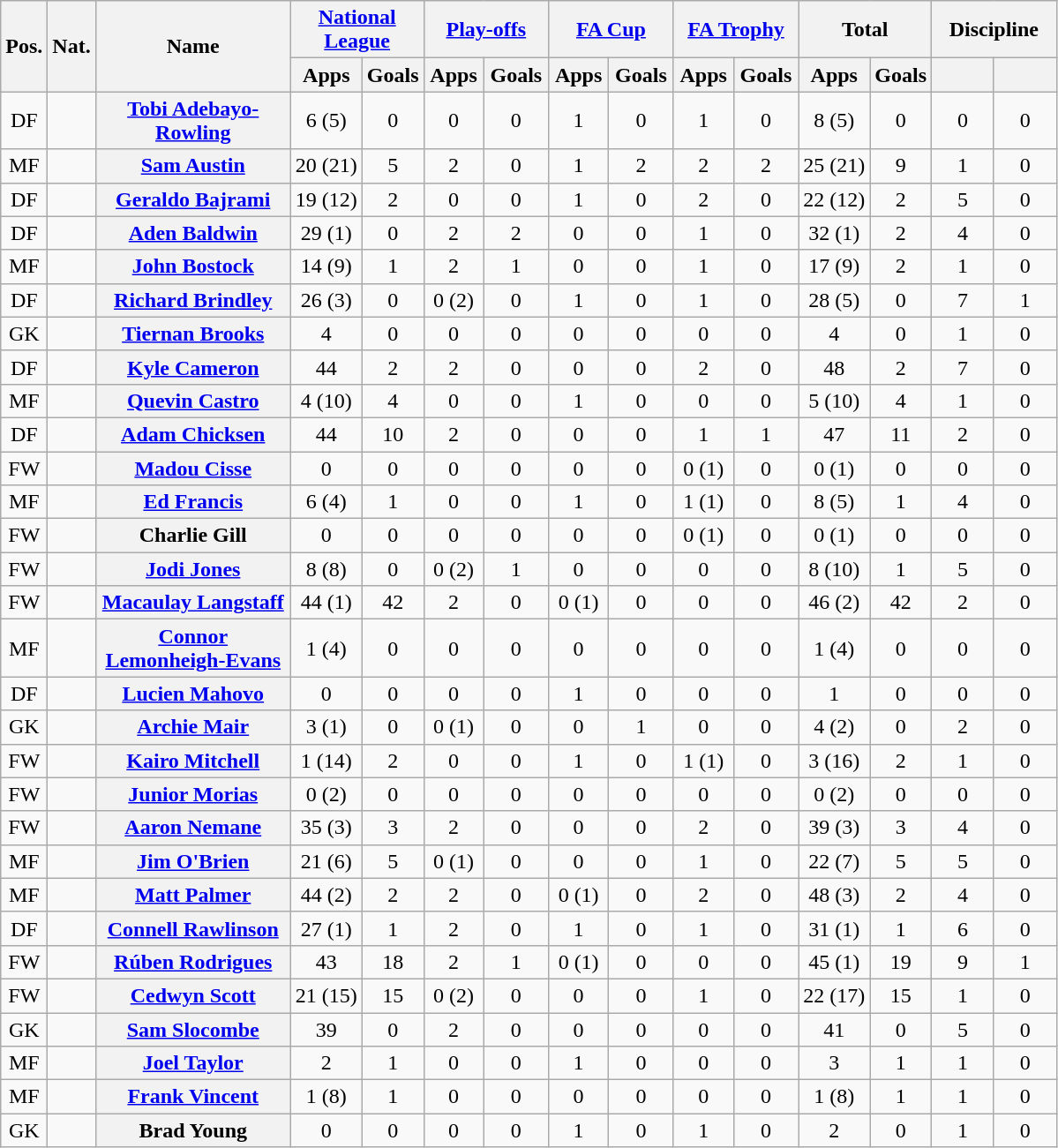<table class="wikitable plainrowheaders" style="text-align:center">
<tr>
<th rowspan="2">Pos.</th>
<th rowspan="2">Nat.</th>
<th rowspan="2" style="width:140px;">Name</th>
<th colspan="2" style="width:87px;"><a href='#'>National League</a></th>
<th colspan="2" style="width:87px;"><a href='#'>Play-offs</a></th>
<th colspan="2" style="width:87px;"><a href='#'>FA Cup</a></th>
<th colspan="2" style="width:87px;"><a href='#'>FA Trophy</a></th>
<th colspan="2" style="width:87px;">Total</th>
<th colspan="2" style="width:87px;">Discipline</th>
</tr>
<tr>
<th>Apps</th>
<th>Goals</th>
<th>Apps</th>
<th>Goals</th>
<th>Apps</th>
<th>Goals</th>
<th>Apps</th>
<th>Goals</th>
<th>Apps</th>
<th>Goals</th>
<th></th>
<th></th>
</tr>
<tr>
<td>DF</td>
<td></td>
<th scope="row"><a href='#'>Tobi Adebayo-Rowling</a></th>
<td>6 (5)</td>
<td>0</td>
<td>0</td>
<td>0</td>
<td>1</td>
<td>0</td>
<td>1</td>
<td>0</td>
<td>8 (5)</td>
<td>0</td>
<td>0</td>
<td>0</td>
</tr>
<tr>
<td>MF</td>
<td></td>
<th scope="row"><a href='#'>Sam Austin</a></th>
<td>20 (21)</td>
<td>5</td>
<td>2</td>
<td>0</td>
<td>1</td>
<td>2</td>
<td>2</td>
<td>2</td>
<td>25 (21)</td>
<td>9</td>
<td>1</td>
<td>0</td>
</tr>
<tr>
<td>DF</td>
<td></td>
<th scope="row"><a href='#'>Geraldo Bajrami</a></th>
<td>19 (12)</td>
<td>2</td>
<td>0</td>
<td>0</td>
<td>1</td>
<td>0</td>
<td>2</td>
<td>0</td>
<td>22 (12)</td>
<td>2</td>
<td>5</td>
<td>0</td>
</tr>
<tr>
<td>DF</td>
<td></td>
<th scope="row"><a href='#'>Aden Baldwin</a></th>
<td>29 (1)</td>
<td>0</td>
<td>2</td>
<td>2</td>
<td>0</td>
<td>0</td>
<td>1</td>
<td>0</td>
<td>32 (1)</td>
<td>2</td>
<td>4</td>
<td>0</td>
</tr>
<tr>
<td>MF</td>
<td></td>
<th scope="row"><a href='#'>John Bostock</a></th>
<td>14 (9)</td>
<td>1</td>
<td>2</td>
<td>1</td>
<td>0</td>
<td>0</td>
<td>1</td>
<td>0</td>
<td>17 (9)</td>
<td>2</td>
<td>1</td>
<td>0</td>
</tr>
<tr>
<td>DF</td>
<td></td>
<th scope="row"><a href='#'>Richard Brindley</a></th>
<td>26 (3)</td>
<td>0</td>
<td>0 (2)</td>
<td>0</td>
<td>1</td>
<td>0</td>
<td>1</td>
<td>0</td>
<td>28 (5)</td>
<td>0</td>
<td>7</td>
<td>1</td>
</tr>
<tr>
<td>GK</td>
<td></td>
<th scope="row"><a href='#'>Tiernan Brooks</a></th>
<td>4</td>
<td>0</td>
<td>0</td>
<td>0</td>
<td>0</td>
<td>0</td>
<td>0</td>
<td>0</td>
<td>4</td>
<td>0</td>
<td>1</td>
<td>0</td>
</tr>
<tr>
<td>DF</td>
<td></td>
<th scope="row"><a href='#'>Kyle Cameron</a></th>
<td>44</td>
<td>2</td>
<td>2</td>
<td>0</td>
<td>0</td>
<td>0</td>
<td>2</td>
<td>0</td>
<td>48</td>
<td>2</td>
<td>7</td>
<td>0</td>
</tr>
<tr>
<td>MF</td>
<td></td>
<th scope="row"><a href='#'>Quevin Castro</a></th>
<td>4 (10)</td>
<td>4</td>
<td>0</td>
<td>0</td>
<td>1</td>
<td>0</td>
<td>0</td>
<td>0</td>
<td>5 (10)</td>
<td>4</td>
<td>1</td>
<td>0</td>
</tr>
<tr>
<td>DF</td>
<td></td>
<th scope="row"><a href='#'>Adam Chicksen</a></th>
<td>44</td>
<td>10</td>
<td>2</td>
<td>0</td>
<td>0</td>
<td>0</td>
<td>1</td>
<td>1</td>
<td>47</td>
<td>11</td>
<td>2</td>
<td>0</td>
</tr>
<tr>
<td>FW</td>
<td></td>
<th scope="row"><a href='#'>Madou Cisse</a></th>
<td>0</td>
<td>0</td>
<td>0</td>
<td>0</td>
<td>0</td>
<td>0</td>
<td>0 (1)</td>
<td>0</td>
<td>0 (1)</td>
<td>0</td>
<td>0</td>
<td>0</td>
</tr>
<tr>
<td>MF</td>
<td></td>
<th scope="row"><a href='#'>Ed Francis</a></th>
<td>6 (4)</td>
<td>1</td>
<td>0</td>
<td>0</td>
<td>1</td>
<td>0</td>
<td>1 (1)</td>
<td>0</td>
<td>8 (5)</td>
<td>1</td>
<td>4</td>
<td>0</td>
</tr>
<tr>
<td>FW</td>
<td></td>
<th scope="row">Charlie Gill</th>
<td>0</td>
<td>0</td>
<td>0</td>
<td>0</td>
<td>0</td>
<td>0</td>
<td>0 (1)</td>
<td>0</td>
<td>0 (1)</td>
<td>0</td>
<td>0</td>
<td>0</td>
</tr>
<tr>
<td>FW</td>
<td></td>
<th scope="row"><a href='#'>Jodi Jones</a></th>
<td>8 (8)</td>
<td>0</td>
<td>0 (2)</td>
<td>1</td>
<td>0</td>
<td>0</td>
<td>0</td>
<td>0</td>
<td>8 (10)</td>
<td>1</td>
<td>5</td>
<td>0</td>
</tr>
<tr>
<td>FW</td>
<td></td>
<th scope="row"><a href='#'>Macaulay Langstaff</a></th>
<td>44 (1)</td>
<td>42</td>
<td>2</td>
<td>0</td>
<td>0 (1)</td>
<td>0</td>
<td>0</td>
<td>0</td>
<td>46 (2)</td>
<td>42</td>
<td>2</td>
<td>0</td>
</tr>
<tr>
<td>MF</td>
<td></td>
<th scope="row"><a href='#'>Connor Lemonheigh-Evans</a></th>
<td>1 (4)</td>
<td>0</td>
<td>0</td>
<td>0</td>
<td>0</td>
<td>0</td>
<td>0</td>
<td>0</td>
<td>1 (4)</td>
<td>0</td>
<td>0</td>
<td>0</td>
</tr>
<tr>
<td>DF</td>
<td></td>
<th scope="row"><a href='#'>Lucien Mahovo</a></th>
<td>0</td>
<td>0</td>
<td>0</td>
<td>0</td>
<td>1</td>
<td>0</td>
<td>0</td>
<td>0</td>
<td>1</td>
<td>0</td>
<td>0</td>
<td>0</td>
</tr>
<tr>
<td>GK</td>
<td></td>
<th scope="row"><a href='#'>Archie Mair</a></th>
<td>3 (1)</td>
<td>0</td>
<td>0 (1)</td>
<td>0</td>
<td>0</td>
<td>1</td>
<td>0</td>
<td>0</td>
<td>4 (2)</td>
<td>0</td>
<td>2</td>
<td>0</td>
</tr>
<tr>
<td>FW</td>
<td></td>
<th scope="row"><a href='#'>Kairo Mitchell</a></th>
<td>1 (14)</td>
<td>2</td>
<td>0</td>
<td>0</td>
<td>1</td>
<td>0</td>
<td>1 (1)</td>
<td>0</td>
<td>3 (16)</td>
<td>2</td>
<td>1</td>
<td>0</td>
</tr>
<tr>
<td>FW</td>
<td></td>
<th scope="row"><a href='#'>Junior Morias</a></th>
<td>0 (2)</td>
<td>0</td>
<td>0</td>
<td>0</td>
<td>0</td>
<td>0</td>
<td>0</td>
<td>0</td>
<td>0 (2)</td>
<td>0</td>
<td>0</td>
<td>0</td>
</tr>
<tr>
<td>FW</td>
<td></td>
<th scope="row"><a href='#'>Aaron Nemane</a></th>
<td>35 (3)</td>
<td>3</td>
<td>2</td>
<td>0</td>
<td>0</td>
<td>0</td>
<td>2</td>
<td>0</td>
<td>39 (3)</td>
<td>3</td>
<td>4</td>
<td>0</td>
</tr>
<tr>
<td>MF</td>
<td></td>
<th scope="row"><a href='#'>Jim O'Brien</a></th>
<td>21 (6)</td>
<td>5</td>
<td>0 (1)</td>
<td>0</td>
<td>0</td>
<td>0</td>
<td>1</td>
<td>0</td>
<td>22 (7)</td>
<td>5</td>
<td>5</td>
<td>0</td>
</tr>
<tr>
<td>MF</td>
<td></td>
<th scope="row"><a href='#'>Matt Palmer</a></th>
<td>44 (2)</td>
<td>2</td>
<td>2</td>
<td>0</td>
<td>0 (1)</td>
<td>0</td>
<td>2</td>
<td>0</td>
<td>48 (3)</td>
<td>2</td>
<td>4</td>
<td>0</td>
</tr>
<tr>
<td>DF</td>
<td></td>
<th scope="row"><a href='#'>Connell Rawlinson</a></th>
<td>27 (1)</td>
<td>1</td>
<td>2</td>
<td>0</td>
<td>1</td>
<td>0</td>
<td>1</td>
<td>0</td>
<td>31 (1)</td>
<td>1</td>
<td>6</td>
<td>0</td>
</tr>
<tr>
<td>FW</td>
<td></td>
<th scope="row"><a href='#'>Rúben Rodrigues</a></th>
<td>43</td>
<td>18</td>
<td>2</td>
<td>1</td>
<td>0 (1)</td>
<td>0</td>
<td>0</td>
<td>0</td>
<td>45 (1)</td>
<td>19</td>
<td>9</td>
<td>1</td>
</tr>
<tr>
<td>FW</td>
<td></td>
<th scope="row"><a href='#'>Cedwyn Scott</a></th>
<td>21 (15)</td>
<td>15</td>
<td>0 (2)</td>
<td>0</td>
<td>0</td>
<td>0</td>
<td>1</td>
<td>0</td>
<td>22 (17)</td>
<td>15</td>
<td>1</td>
<td>0</td>
</tr>
<tr>
<td>GK</td>
<td></td>
<th scope="row"><a href='#'>Sam Slocombe</a></th>
<td>39</td>
<td>0</td>
<td>2</td>
<td>0</td>
<td>0</td>
<td>0</td>
<td>0</td>
<td>0</td>
<td>41</td>
<td>0</td>
<td>5</td>
<td>0</td>
</tr>
<tr>
<td>MF</td>
<td></td>
<th scope="row"><a href='#'>Joel Taylor</a></th>
<td>2</td>
<td>1</td>
<td>0</td>
<td>0</td>
<td>1</td>
<td>0</td>
<td>0</td>
<td>0</td>
<td>3</td>
<td>1</td>
<td>1</td>
<td>0</td>
</tr>
<tr>
<td>MF</td>
<td></td>
<th scope="row"><a href='#'>Frank Vincent</a></th>
<td>1 (8)</td>
<td>1</td>
<td>0</td>
<td>0</td>
<td>0</td>
<td>0</td>
<td>0</td>
<td>0</td>
<td>1 (8)</td>
<td>1</td>
<td>1</td>
<td>0</td>
</tr>
<tr>
<td>GK</td>
<td></td>
<th scope="row">Brad Young</th>
<td>0</td>
<td>0</td>
<td>0</td>
<td>0</td>
<td>1</td>
<td>0</td>
<td>1</td>
<td>0</td>
<td>2</td>
<td>0</td>
<td>1</td>
<td>0</td>
</tr>
</table>
